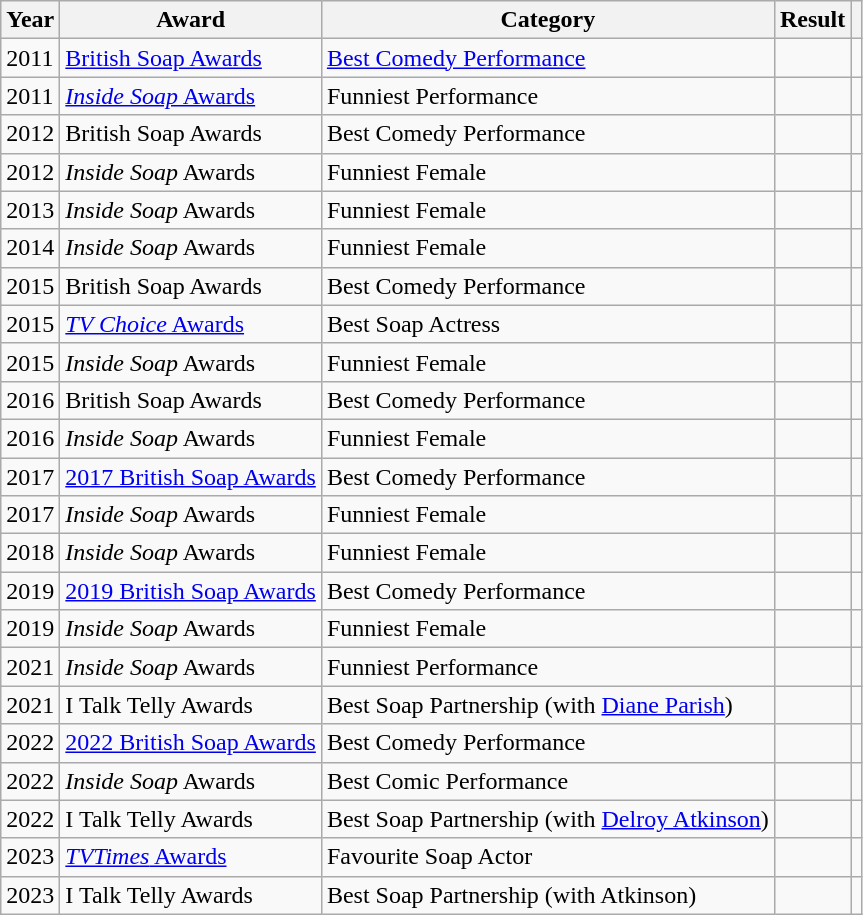<table class="wikitable sortable">
<tr>
<th>Year</th>
<th>Award</th>
<th>Category</th>
<th>Result</th>
<th scope=col class=unsortable></th>
</tr>
<tr>
<td>2011</td>
<td><a href='#'>British Soap Awards</a></td>
<td><a href='#'>Best Comedy Performance</a></td>
<td></td>
<td align="center"></td>
</tr>
<tr>
<td>2011</td>
<td><a href='#'><em>Inside Soap</em> Awards</a></td>
<td>Funniest Performance</td>
<td></td>
<td align="center"></td>
</tr>
<tr>
<td>2012</td>
<td>British Soap Awards</td>
<td>Best Comedy Performance</td>
<td></td>
<td align="center"></td>
</tr>
<tr>
<td>2012</td>
<td><em>Inside Soap</em> Awards</td>
<td>Funniest Female</td>
<td></td>
<td align="center"></td>
</tr>
<tr>
<td>2013</td>
<td><em>Inside Soap</em> Awards</td>
<td>Funniest Female</td>
<td></td>
<td align="center"></td>
</tr>
<tr>
<td>2014</td>
<td><em>Inside Soap</em> Awards</td>
<td>Funniest Female</td>
<td></td>
<td align="center"></td>
</tr>
<tr>
<td>2015</td>
<td>British Soap Awards</td>
<td>Best Comedy Performance</td>
<td></td>
<td align="center"></td>
</tr>
<tr>
<td>2015</td>
<td><a href='#'><em>TV Choice</em> Awards</a></td>
<td>Best Soap Actress</td>
<td></td>
<td align="center"></td>
</tr>
<tr>
<td>2015</td>
<td><em>Inside Soap</em> Awards</td>
<td>Funniest Female</td>
<td></td>
<td align="center"></td>
</tr>
<tr>
<td>2016</td>
<td>British Soap Awards</td>
<td>Best Comedy Performance</td>
<td></td>
<td align="center"></td>
</tr>
<tr>
<td>2016</td>
<td><em>Inside Soap</em> Awards</td>
<td>Funniest Female</td>
<td></td>
<td align="center"></td>
</tr>
<tr>
<td>2017</td>
<td><a href='#'>2017 British Soap Awards</a></td>
<td>Best Comedy Performance</td>
<td></td>
<td align="center"></td>
</tr>
<tr>
<td>2017</td>
<td><em>Inside Soap</em> Awards</td>
<td>Funniest Female</td>
<td></td>
<td align="center"></td>
</tr>
<tr>
<td>2018</td>
<td><em>Inside Soap</em> Awards</td>
<td>Funniest Female</td>
<td></td>
<td align="center"></td>
</tr>
<tr>
<td>2019</td>
<td><a href='#'>2019 British Soap Awards</a></td>
<td>Best Comedy Performance</td>
<td></td>
<td align="center"></td>
</tr>
<tr>
<td>2019</td>
<td><em>Inside Soap</em> Awards</td>
<td>Funniest Female</td>
<td></td>
<td align="center"></td>
</tr>
<tr>
<td>2021</td>
<td><em>Inside Soap</em> Awards</td>
<td>Funniest Performance</td>
<td></td>
<td align="center"></td>
</tr>
<tr>
<td>2021</td>
<td>I Talk Telly Awards</td>
<td>Best Soap Partnership (with <a href='#'>Diane Parish</a>)</td>
<td></td>
<td align="center"></td>
</tr>
<tr>
<td>2022</td>
<td><a href='#'>2022 British Soap Awards</a></td>
<td>Best Comedy Performance</td>
<td></td>
<td align="center"></td>
</tr>
<tr>
<td>2022</td>
<td><em>Inside Soap</em> Awards</td>
<td>Best Comic Performance</td>
<td></td>
<td align="center"></td>
</tr>
<tr>
<td>2022</td>
<td>I Talk Telly Awards</td>
<td>Best Soap Partnership (with <a href='#'>Delroy Atkinson</a>)</td>
<td></td>
<td align="center"></td>
</tr>
<tr>
<td>2023</td>
<td><a href='#'><em>TVTimes</em> Awards</a></td>
<td>Favourite Soap Actor</td>
<td></td>
<td align="center"></td>
</tr>
<tr>
<td>2023</td>
<td>I Talk Telly Awards</td>
<td>Best Soap Partnership (with Atkinson)</td>
<td></td>
<td align="center"></td>
</tr>
</table>
